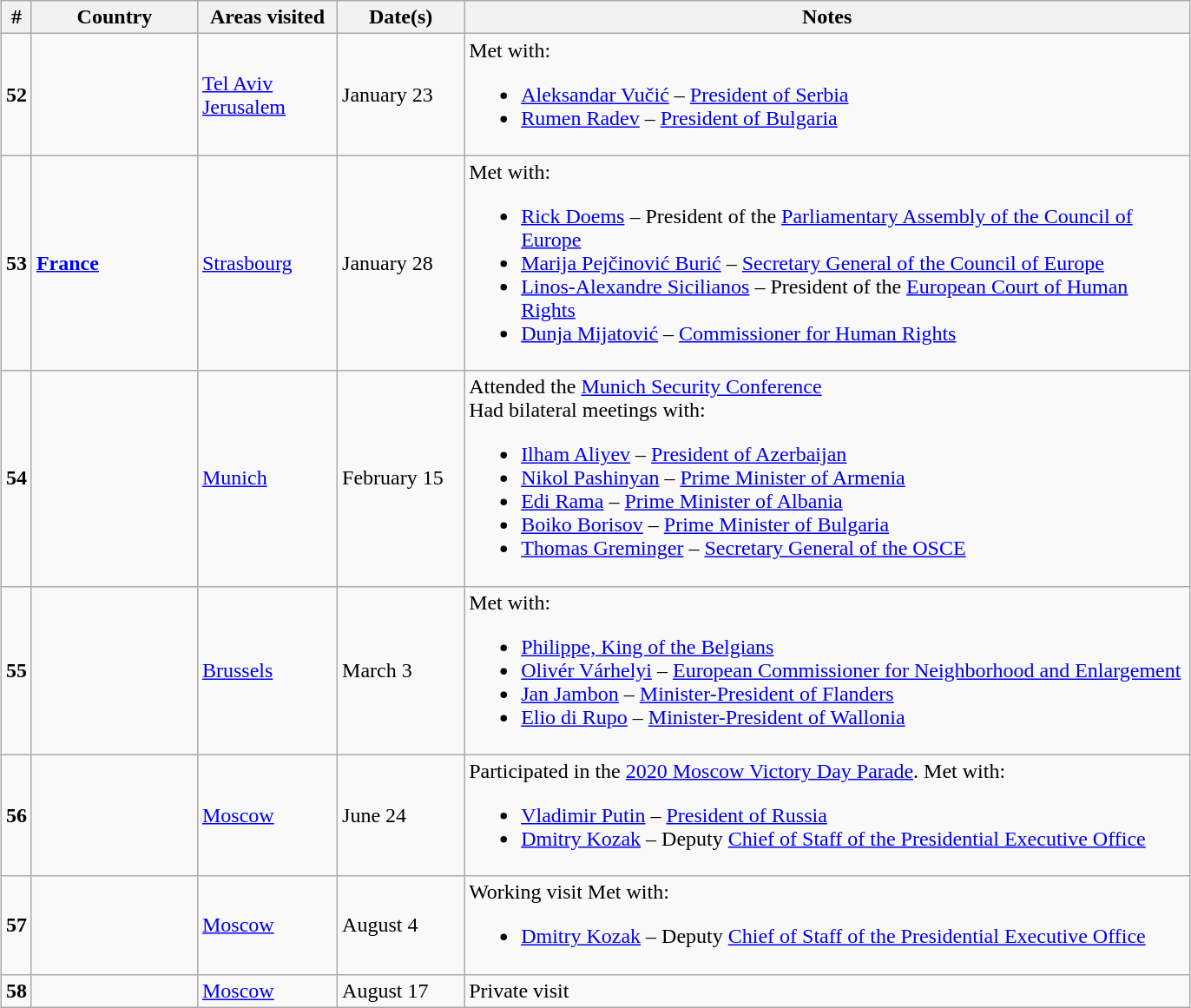<table class="wikitable" style="margin: 1em auto 1em auto">
<tr>
<th>#</th>
<th width="120">Country</th>
<th width="100">Areas visited</th>
<th width="90">Date(s)</th>
<th width="550">Notes</th>
</tr>
<tr>
<td><strong>52</strong></td>
<td><strong></strong></td>
<td><a href='#'>Tel Aviv</a><br><a href='#'>Jerusalem</a></td>
<td>January 23</td>
<td>Met with:<br><ul><li><a href='#'>Aleksandar Vučić</a> – <a href='#'>President of Serbia</a></li><li><a href='#'>Rumen Radev</a> – <a href='#'>President of Bulgaria</a></li></ul></td>
</tr>
<tr>
<td><strong>53</strong></td>
<td><strong> <a href='#'>France</a></strong></td>
<td><a href='#'>Strasbourg</a></td>
<td>January 28</td>
<td>Met with:<br><ul><li><a href='#'>Rick Doems</a> – President of the <a href='#'>Parliamentary Assembly of the Council of Europe</a></li><li><a href='#'>Marija Pejčinović Burić</a> – <a href='#'>Secretary General of the Council of Europe</a></li><li><a href='#'>Linos-Alexandre Sicilianos</a> – President of the <a href='#'>European Court of Human Rights</a></li><li><a href='#'>Dunja Mijatović</a> – <a href='#'>Commissioner for Human Rights</a></li></ul></td>
</tr>
<tr>
<td><strong>54</strong></td>
<td><strong></strong></td>
<td><a href='#'>Munich</a></td>
<td>February 15</td>
<td>Attended the <a href='#'>Munich Security Conference</a><br>Had bilateral meetings with:<ul><li><a href='#'>Ilham Aliyev</a> – <a href='#'>President of Azerbaijan</a></li><li><a href='#'>Nikol Pashinyan</a> – <a href='#'>Prime Minister of Armenia</a></li><li><a href='#'>Edi Rama</a> – <a href='#'>Prime Minister of Albania</a></li><li><a href='#'>Boiko Borisov</a> – <a href='#'>Prime Minister of Bulgaria</a></li><li><a href='#'>Thomas Greminger</a> – <a href='#'>Secretary General of the OSCE</a></li></ul></td>
</tr>
<tr>
<td><strong>55</strong></td>
<td><strong></strong></td>
<td><a href='#'>Brussels</a></td>
<td>March 3</td>
<td>Met with:<br><ul><li><a href='#'>Philippe, King of the Belgians</a></li><li><a href='#'>Olivér Várhelyi</a> – <a href='#'>European Commissioner for Neighborhood and Enlargement</a></li><li><a href='#'>Jan Jambon</a> – <a href='#'>Minister-President of Flanders</a></li><li><a href='#'>Elio di Rupo</a> – <a href='#'>Minister-President of Wallonia</a></li></ul></td>
</tr>
<tr>
<td><strong>56</strong></td>
<td><strong></strong></td>
<td><a href='#'>Moscow</a></td>
<td>June 24</td>
<td>Participated in the <a href='#'>2020 Moscow Victory Day Parade</a>. Met with:<br><ul><li><a href='#'>Vladimir Putin</a> – <a href='#'>President of Russia</a></li><li><a href='#'>Dmitry Kozak</a> – Deputy <a href='#'>Chief of Staff of the Presidential Executive Office</a></li></ul></td>
</tr>
<tr>
<td><strong>57</strong></td>
<td><strong></strong></td>
<td><a href='#'>Moscow</a></td>
<td>August 4</td>
<td>Working visit Met with:<br><ul><li><a href='#'>Dmitry Kozak</a> – Deputy <a href='#'>Chief of Staff of the Presidential Executive Office</a></li></ul></td>
</tr>
<tr>
<td><strong>58</strong></td>
<td><strong></strong></td>
<td><a href='#'>Moscow</a></td>
<td>August 17</td>
<td>Private visit</td>
</tr>
</table>
